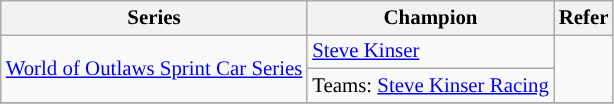<table class="wikitable" style="font-size:87%;">
<tr>
<th>Series</th>
<th>Champion</th>
<th>Refer</th>
</tr>
<tr>
<td rowspan=2><a href='#'>World of Outlaws Sprint Car Series</a></td>
<td> <a href='#'>Steve Kinser</a></td>
<td rowspan=2></td>
</tr>
<tr>
<td>Teams:  <a href='#'>Steve Kinser Racing</a></td>
</tr>
<tr>
</tr>
</table>
